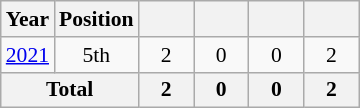<table class="wikitable" style="text-align: center;font-size:90%;">
<tr>
<th>Year</th>
<th>Position</th>
<th width=30></th>
<th width=30></th>
<th width=30></th>
<th width=30></th>
</tr>
<tr>
<td> <a href='#'>2021</a></td>
<td>5th</td>
<td>2</td>
<td>0</td>
<td>0</td>
<td>2</td>
</tr>
<tr>
<th colspan=2>Total</th>
<th>2</th>
<th>0</th>
<th>0</th>
<th>2</th>
</tr>
</table>
